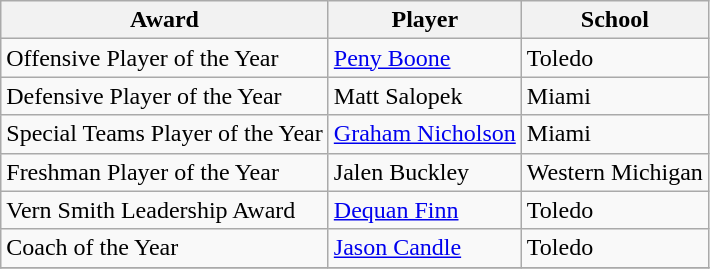<table class="wikitable" border="0">
<tr>
<th>Award</th>
<th>Player</th>
<th>School</th>
</tr>
<tr>
<td>Offensive Player of the Year</td>
<td><a href='#'>Peny Boone</a></td>
<td>Toledo</td>
</tr>
<tr>
<td>Defensive Player of the Year</td>
<td>Matt Salopek</td>
<td>Miami</td>
</tr>
<tr>
<td>Special Teams Player of the Year</td>
<td><a href='#'>Graham Nicholson</a></td>
<td>Miami</td>
</tr>
<tr>
<td>Freshman Player of the Year</td>
<td>Jalen Buckley</td>
<td>Western Michigan</td>
</tr>
<tr>
<td>Vern Smith Leadership Award</td>
<td><a href='#'>Dequan Finn</a></td>
<td>Toledo</td>
</tr>
<tr>
<td>Coach of the Year</td>
<td><a href='#'>Jason Candle</a></td>
<td>Toledo</td>
</tr>
<tr>
</tr>
</table>
